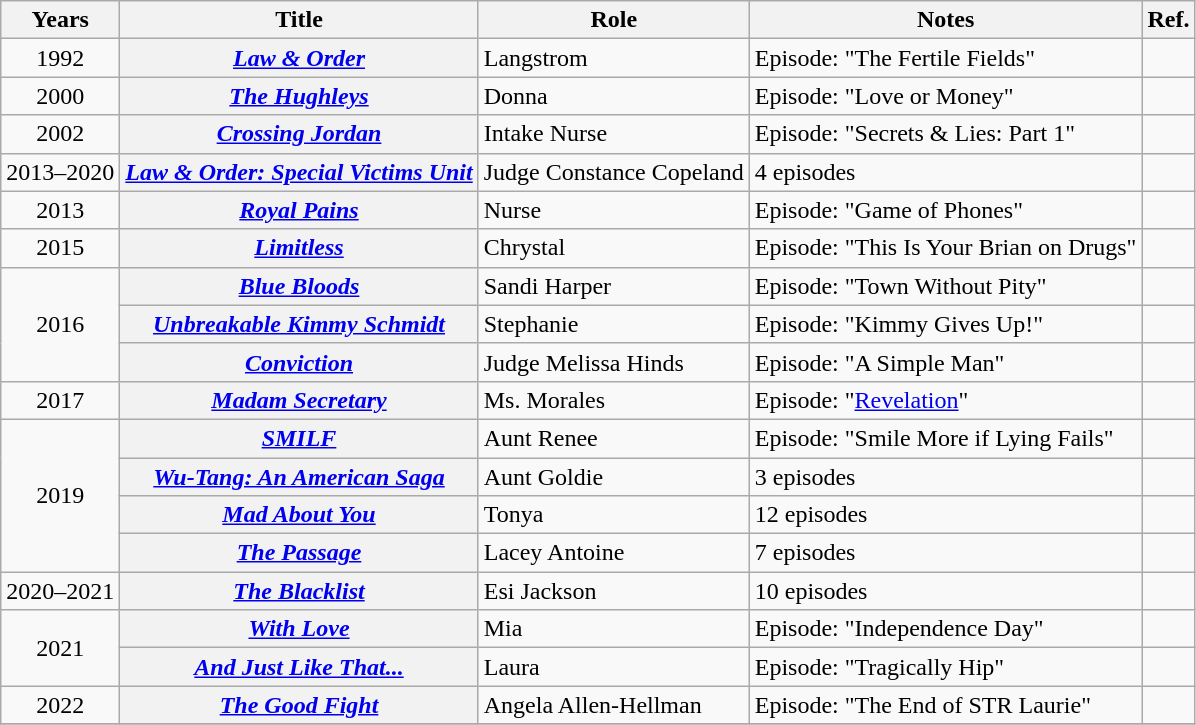<table class="wikitable plainrowheaders sortable">
<tr>
<th scope="col">Years</th>
<th scope="col">Title</th>
<th scope="col">Role</th>
<th scope="col">Notes</th>
<th class=unsortable>Ref.</th>
</tr>
<tr>
<td style="text-align:center;">1992</td>
<th scope="row"><em><a href='#'>Law & Order</a></em></th>
<td>Langstrom</td>
<td>Episode: "The Fertile Fields"</td>
<td style="text-align:center;"></td>
</tr>
<tr>
<td style="text-align:center;">2000</td>
<th scope="row"><em><a href='#'>The Hughleys</a></em></th>
<td>Donna</td>
<td>Episode: "Love or Money"</td>
<td style="text-align:center;"></td>
</tr>
<tr>
<td style="text-align:center;">2002</td>
<th scope="row"><em><a href='#'>Crossing Jordan</a></em></th>
<td>Intake Nurse</td>
<td>Episode: "Secrets & Lies: Part 1"</td>
<td style="text-align:center;"></td>
</tr>
<tr>
<td style="text-align:center;">2013–2020</td>
<th scope="row"><em><a href='#'>Law & Order: Special Victims Unit</a></em></th>
<td>Judge Constance Copeland</td>
<td>4 episodes</td>
<td style="text-align:center;"></td>
</tr>
<tr>
<td style="text-align:center;">2013</td>
<th scope="row"><em><a href='#'>Royal Pains</a></em></th>
<td>Nurse</td>
<td>Episode: "Game of Phones"</td>
<td style="text-align:center;"></td>
</tr>
<tr>
<td style="text-align:center;">2015</td>
<th scope="row"><a href='#'><em>Limitless</em></a></th>
<td>Chrystal</td>
<td>Episode: "This Is Your Brian on Drugs"</td>
<td style="text-align:center;"></td>
</tr>
<tr>
<td rowspan="3", style="text-align:center;">2016</td>
<th scope="row"><a href='#'><em>Blue Bloods</em></a></th>
<td>Sandi Harper</td>
<td>Episode: "Town Without Pity"</td>
<td style="text-align:center;"></td>
</tr>
<tr>
<th scope="row"><em><a href='#'>Unbreakable Kimmy Schmidt</a></em></th>
<td>Stephanie</td>
<td>Episode: "Kimmy Gives Up!"</td>
<td style="text-align:center;"></td>
</tr>
<tr>
<th scope="row"><a href='#'><em>Conviction</em></a></th>
<td>Judge Melissa Hinds</td>
<td>Episode: "A Simple Man"</td>
<td style="text-align:center;"></td>
</tr>
<tr>
<td style="text-align:center;">2017</td>
<th scope="row"><a href='#'><em>Madam Secretary</em></a></th>
<td>Ms. Morales</td>
<td>Episode: "<a href='#'>Revelation</a>"</td>
<td style="text-align:center;"></td>
</tr>
<tr>
<td rowspan="4" style="text-align:center;">2019</td>
<th scope="row"><em><a href='#'>SMILF</a></em></th>
<td>Aunt Renee</td>
<td>Episode: "Smile More if Lying Fails"</td>
<td style="text-align:center;"></td>
</tr>
<tr>
<th scope="row"><em><a href='#'>Wu-Tang: An American Saga</a></em></th>
<td>Aunt Goldie</td>
<td>3 episodes</td>
<td style="text-align:center;"></td>
</tr>
<tr>
<th scope="row"><em><a href='#'>Mad About You</a></em></th>
<td>Tonya</td>
<td>12 episodes</td>
<td style="text-align:center;"></td>
</tr>
<tr>
<th scope="row"><a href='#'><em>The Passage</em></a></th>
<td>Lacey Antoine</td>
<td>7 episodes</td>
<td style="text-align:center;"></td>
</tr>
<tr>
<td style="text-align:center;">2020–2021</td>
<th scope="row"><em><a href='#'>The Blacklist</a></em></th>
<td>Esi Jackson</td>
<td>10 episodes</td>
<td style="text-align:center;"></td>
</tr>
<tr>
<td rowspan="2" style="text-align:center;">2021</td>
<th scope="row"><a href='#'><em>With Love</em></a></th>
<td>Mia</td>
<td>Episode: "Independence Day"</td>
<td style="text-align:center;"></td>
</tr>
<tr>
<th scope="row"><em><a href='#'>And Just Like That...</a></em></th>
<td>Laura</td>
<td>Episode: "Tragically Hip"</td>
<td style="text-align:center;"></td>
</tr>
<tr>
<td style="text-align:center;">2022</td>
<th scope="row"><em><a href='#'>The Good Fight</a></em></th>
<td>Angela Allen-Hellman</td>
<td>Episode: "The End of STR Laurie"</td>
<td style="text-align:center;"></td>
</tr>
<tr>
</tr>
</table>
